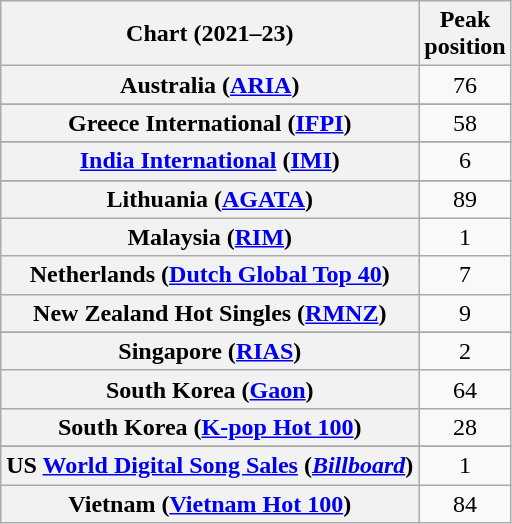<table class="wikitable sortable plainrowheaders" style="text-align:center">
<tr>
<th scope="col">Chart (2021–23)</th>
<th scope="col">Peak<br>position</th>
</tr>
<tr>
<th scope="row">Australia (<a href='#'>ARIA</a>)</th>
<td>76</td>
</tr>
<tr>
</tr>
<tr>
</tr>
<tr>
</tr>
<tr>
<th scope="row">Greece International (<a href='#'>IFPI</a>)</th>
<td>58</td>
</tr>
<tr>
</tr>
<tr>
</tr>
<tr>
<th scope="row"><a href='#'>India International</a> (<a href='#'>IMI</a>)</th>
<td>6</td>
</tr>
<tr>
</tr>
<tr>
</tr>
<tr>
<th scope="row">Lithuania (<a href='#'>AGATA</a>)</th>
<td>89</td>
</tr>
<tr>
<th scope="row">Malaysia (<a href='#'>RIM</a>)</th>
<td>1</td>
</tr>
<tr>
<th scope="row">Netherlands (<a href='#'>Dutch Global Top 40</a>)</th>
<td>7</td>
</tr>
<tr>
<th scope="row">New Zealand Hot Singles (<a href='#'>RMNZ</a>)</th>
<td>9</td>
</tr>
<tr>
</tr>
<tr>
<th scope="row">Singapore (<a href='#'>RIAS</a>)</th>
<td>2</td>
</tr>
<tr>
<th scope="row">South Korea (<a href='#'>Gaon</a>)</th>
<td>64</td>
</tr>
<tr>
<th scope="row">South Korea (<a href='#'>K-pop Hot 100</a>)</th>
<td>28</td>
</tr>
<tr>
</tr>
<tr>
</tr>
<tr>
<th scope="row">US <a href='#'>World Digital Song Sales</a> (<em><a href='#'>Billboard</a></em>)</th>
<td>1</td>
</tr>
<tr>
<th scope="row">Vietnam (<a href='#'>Vietnam Hot 100</a>)</th>
<td>84</td>
</tr>
</table>
